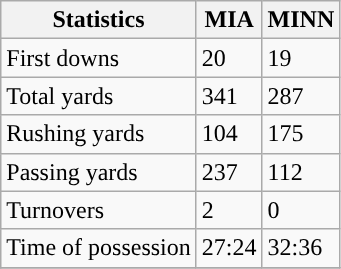<table class="wikitable">
<tr>
<th>Statistics</th>
<th>MIA</th>
<th>MINN</th>
</tr>
<tr>
<td>First downs</td>
<td>20</td>
<td>19</td>
</tr>
<tr>
<td>Total yards</td>
<td>341</td>
<td>287</td>
</tr>
<tr>
<td>Rushing yards</td>
<td>104</td>
<td>175</td>
</tr>
<tr>
<td>Passing yards</td>
<td>237</td>
<td>112</td>
</tr>
<tr>
<td>Turnovers</td>
<td>2</td>
<td>0</td>
</tr>
<tr>
<td>Time of possession</td>
<td>27:24</td>
<td>32:36</td>
</tr>
<tr>
</tr>
</table>
